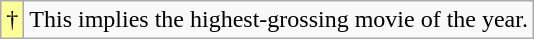<table class="wikitable">
<tr>
<td style="background-color:#FFFF99">†</td>
<td>This implies the highest-grossing movie of the year.</td>
</tr>
</table>
